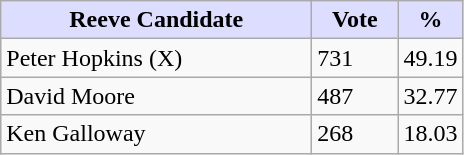<table class="wikitable">
<tr>
<th style="background:#ddf; width:200px;">Reeve Candidate </th>
<th style="background:#ddf; width:50px;">Vote</th>
<th style="background:#ddf; width:30px;">%</th>
</tr>
<tr>
<td>Peter Hopkins (X)</td>
<td>731</td>
<td>49.19</td>
</tr>
<tr>
<td>David Moore</td>
<td>487</td>
<td>32.77</td>
</tr>
<tr>
<td>Ken Galloway</td>
<td>268</td>
<td>18.03</td>
</tr>
</table>
